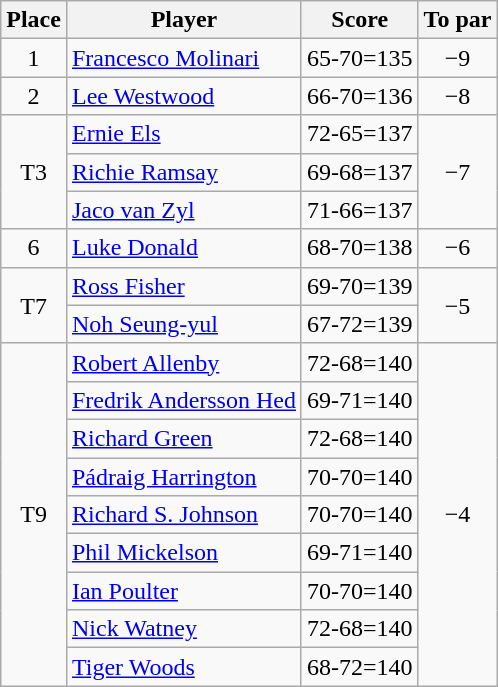<table class="wikitable">
<tr>
<th>Place</th>
<th>Player</th>
<th>Score</th>
<th>To par</th>
</tr>
<tr>
<td align=center>1</td>
<td> <a href='#'>Francesco Molinari</a></td>
<td align=center>65-70=135</td>
<td align=center>−9</td>
</tr>
<tr>
<td align=center>2</td>
<td> <a href='#'>Lee Westwood</a></td>
<td align=center>66-70=136</td>
<td align=center>−8</td>
</tr>
<tr>
<td rowspan="3" align=center>T3</td>
<td> <a href='#'>Ernie Els</a></td>
<td align=center>72-65=137</td>
<td rowspan="3" align=center>−7</td>
</tr>
<tr>
<td> <a href='#'>Richie Ramsay</a></td>
<td align=center>69-68=137</td>
</tr>
<tr>
<td> <a href='#'>Jaco van Zyl</a></td>
<td align=center>71-66=137</td>
</tr>
<tr>
<td align=center>6</td>
<td> <a href='#'>Luke Donald</a></td>
<td align=center>68-70=138</td>
<td align=center>−6</td>
</tr>
<tr>
<td rowspan="2" align=center>T7</td>
<td> <a href='#'>Ross Fisher</a></td>
<td align=center>69-70=139</td>
<td rowspan="2" align=center>−5</td>
</tr>
<tr>
<td> <a href='#'>Noh Seung-yul</a></td>
<td align=center>67-72=139</td>
</tr>
<tr>
<td rowspan="9" align=center>T9</td>
<td> <a href='#'>Robert Allenby</a></td>
<td align=center>72-68=140</td>
<td rowspan="9" align=center>−4</td>
</tr>
<tr>
<td> <a href='#'>Fredrik Andersson Hed</a></td>
<td align=center>69-71=140</td>
</tr>
<tr>
<td> <a href='#'>Richard Green</a></td>
<td align=center>72-68=140</td>
</tr>
<tr>
<td> <a href='#'>Pádraig Harrington</a></td>
<td align=center>70-70=140</td>
</tr>
<tr>
<td> <a href='#'>Richard S. Johnson</a></td>
<td align=center>70-70=140</td>
</tr>
<tr>
<td> <a href='#'>Phil Mickelson</a></td>
<td align=center>69-71=140</td>
</tr>
<tr>
<td> <a href='#'>Ian Poulter</a></td>
<td align=center>70-70=140</td>
</tr>
<tr>
<td> <a href='#'>Nick Watney</a></td>
<td align=center>72-68=140</td>
</tr>
<tr>
<td> <a href='#'>Tiger Woods</a></td>
<td align=center>68-72=140</td>
</tr>
</table>
